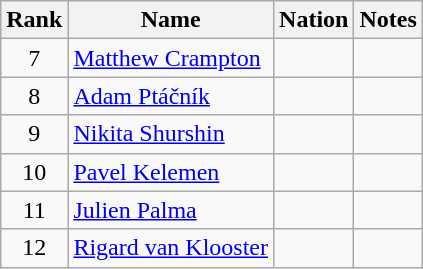<table class="wikitable sortable" style="text-align:center">
<tr>
<th>Rank</th>
<th>Name</th>
<th>Nation</th>
<th>Notes</th>
</tr>
<tr>
<td>7</td>
<td align=left><a href='#'>Matthew Crampton</a></td>
<td align=left></td>
<td></td>
</tr>
<tr>
<td>8</td>
<td align=left><a href='#'>Adam Ptáčník</a></td>
<td align=left></td>
<td></td>
</tr>
<tr>
<td>9</td>
<td align=left><a href='#'>Nikita Shurshin</a></td>
<td align=left></td>
<td></td>
</tr>
<tr>
<td>10</td>
<td align=left><a href='#'>Pavel Kelemen</a></td>
<td align=left></td>
<td></td>
</tr>
<tr>
<td>11</td>
<td align=left><a href='#'>Julien Palma</a></td>
<td align=left></td>
<td></td>
</tr>
<tr>
<td>12</td>
<td align=left><a href='#'>Rigard van Klooster</a></td>
<td align=left></td>
<td></td>
</tr>
</table>
